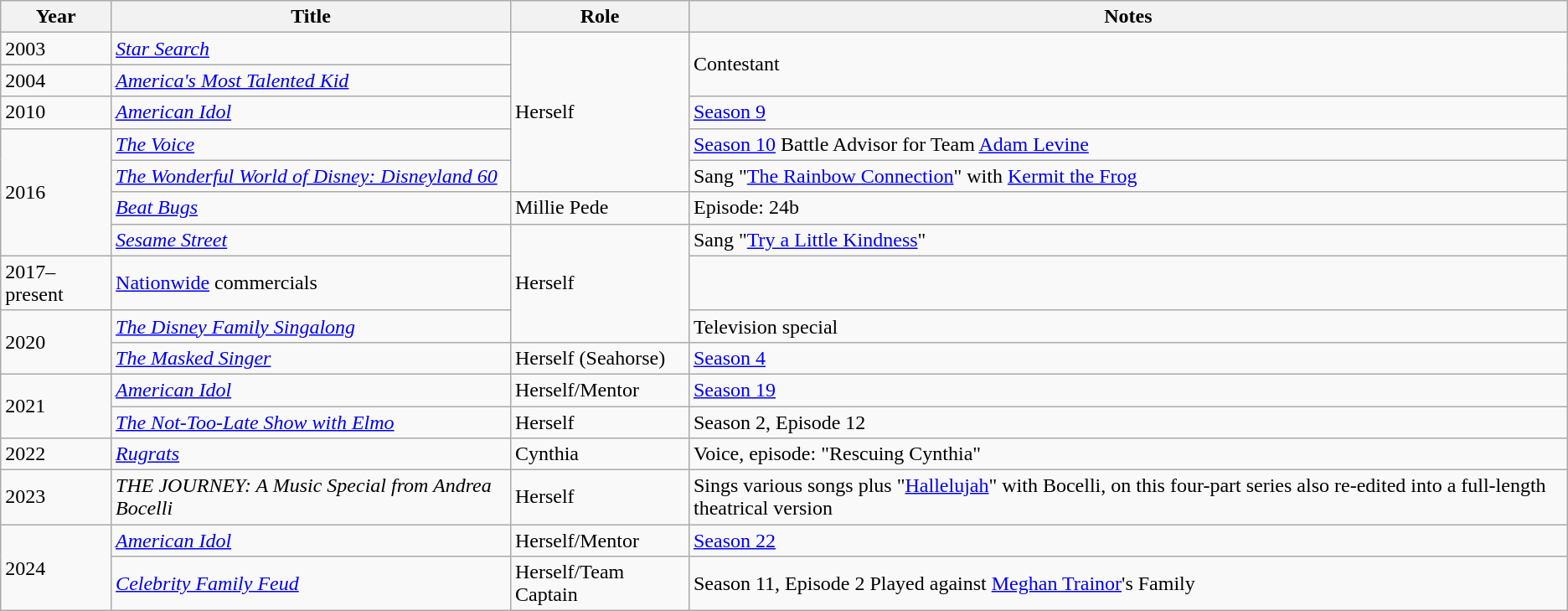<table class="wikitable">
<tr>
<th>Year</th>
<th>Title</th>
<th>Role</th>
<th class="unsortable">Notes</th>
</tr>
<tr>
<td>2003</td>
<td><em><a href='#'>Star Search</a></em></td>
<td rowspan="5">Herself</td>
<td rowspan="2">Contestant</td>
</tr>
<tr>
<td>2004</td>
<td><em><a href='#'>America's Most Talented Kid</a></em></td>
</tr>
<tr>
<td>2010</td>
<td><em><a href='#'>American Idol</a></em></td>
<td><a href='#'>Season 9</a></td>
</tr>
<tr>
<td rowspan="4">2016</td>
<td><em><a href='#'>The Voice</a></em></td>
<td><a href='#'>Season 10</a> Battle Advisor for Team <a href='#'>Adam Levine</a></td>
</tr>
<tr>
<td><em><a href='#'>The Wonderful World of Disney: Disneyland 60</a></em></td>
<td>Sang "<a href='#'>The Rainbow Connection</a>" with <a href='#'>Kermit the Frog</a></td>
</tr>
<tr>
<td><em><a href='#'>Beat Bugs</a></em></td>
<td>Millie Pede</td>
<td>Episode: 24b</td>
</tr>
<tr>
<td><em><a href='#'>Sesame Street</a></em></td>
<td rowspan="3">Herself</td>
<td>Sang "<a href='#'>Try a Little Kindness</a>"</td>
</tr>
<tr>
<td>2017–present</td>
<td><a href='#'>Nationwide</a> commercials</td>
<td></td>
</tr>
<tr>
<td rowspan="2">2020</td>
<td><em><a href='#'>The Disney Family Singalong</a></em></td>
<td>Television special</td>
</tr>
<tr>
<td><em><a href='#'>The Masked Singer</a></em></td>
<td>Herself (Seahorse)</td>
<td><a href='#'>Season 4</a></td>
</tr>
<tr>
<td rowspan="2">2021</td>
<td><em><a href='#'>American Idol</a></em></td>
<td>Herself/Mentor</td>
<td><a href='#'>Season 19</a></td>
</tr>
<tr>
<td><em><a href='#'>The Not-Too-Late Show with Elmo</a></em></td>
<td>Herself</td>
<td>Season 2, Episode 12</td>
</tr>
<tr>
<td>2022</td>
<td><em><a href='#'>Rugrats</a></em></td>
<td>Cynthia</td>
<td>Voice, episode: "Rescuing Cynthia"</td>
</tr>
<tr>
<td>2023</td>
<td><em>THE JOURNEY: A Music Special from Andrea Bocelli</em></td>
<td>Herself</td>
<td>Sings various songs plus "<a href='#'>Hallelujah</a>" with Bocelli, on this four-part series also re-edited into a full-length theatrical version</td>
</tr>
<tr>
<td rowspan="2">2024</td>
<td><em><a href='#'>American Idol</a></em></td>
<td>Herself/Mentor</td>
<td><a href='#'>Season 22</a></td>
</tr>
<tr>
<td><em><a href='#'>Celebrity Family Feud</a></em></td>
<td>Herself/Team Captain</td>
<td>Season 11, Episode 2 Played against <a href='#'>Meghan Trainor</a>'s Family</td>
</tr>
</table>
